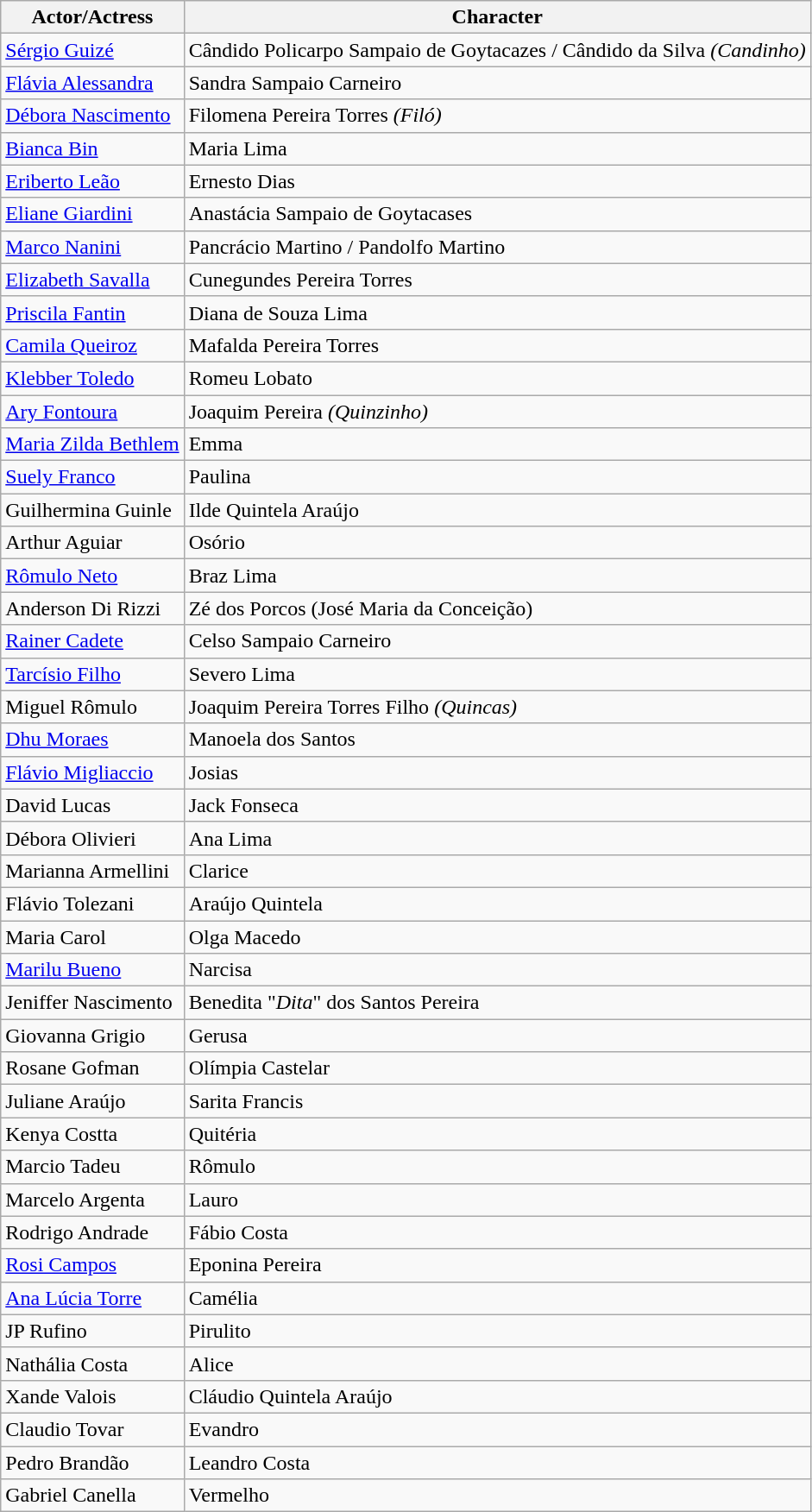<table class="wikitable">
<tr>
<th>Actor/Actress</th>
<th>Character</th>
</tr>
<tr>
<td><a href='#'>Sérgio Guizé</a></td>
<td>Cândido Policarpo Sampaio de Goytacazes / Cândido da Silva <em>(Candinho)</em></td>
</tr>
<tr>
<td><a href='#'>Flávia Alessandra</a></td>
<td>Sandra Sampaio Carneiro</td>
</tr>
<tr>
<td><a href='#'>Débora Nascimento</a></td>
<td>Filomena Pereira Torres <em>(Filó)</em></td>
</tr>
<tr>
<td><a href='#'>Bianca Bin</a></td>
<td>Maria Lima</td>
</tr>
<tr>
<td><a href='#'>Eriberto Leão</a></td>
<td>Ernesto Dias</td>
</tr>
<tr>
<td><a href='#'>Eliane Giardini</a></td>
<td>Anastácia Sampaio de Goytacases</td>
</tr>
<tr>
<td><a href='#'>Marco Nanini</a></td>
<td>Pancrácio Martino / Pandolfo Martino</td>
</tr>
<tr>
<td><a href='#'>Elizabeth Savalla</a></td>
<td>Cunegundes Pereira Torres</td>
</tr>
<tr>
<td><a href='#'>Priscila Fantin</a></td>
<td>Diana de Souza Lima</td>
</tr>
<tr>
<td><a href='#'>Camila Queiroz</a></td>
<td>Mafalda Pereira Torres</td>
</tr>
<tr>
<td><a href='#'>Klebber Toledo</a></td>
<td>Romeu Lobato</td>
</tr>
<tr>
<td><a href='#'>Ary Fontoura</a></td>
<td>Joaquim Pereira <em>(Quinzinho)</em></td>
</tr>
<tr>
<td><a href='#'>Maria Zilda Bethlem</a></td>
<td>Emma</td>
</tr>
<tr>
<td><a href='#'>Suely Franco</a></td>
<td>Paulina</td>
</tr>
<tr>
<td>Guilhermina Guinle</td>
<td>Ilde Quintela Araújo</td>
</tr>
<tr>
<td>Arthur Aguiar</td>
<td>Osório</td>
</tr>
<tr>
<td><a href='#'>Rômulo Neto</a></td>
<td>Braz Lima</td>
</tr>
<tr>
<td>Anderson Di Rizzi</td>
<td>Zé dos Porcos (José Maria da Conceição)</td>
</tr>
<tr>
<td><a href='#'>Rainer Cadete</a></td>
<td>Celso Sampaio Carneiro</td>
</tr>
<tr>
<td><a href='#'>Tarcísio Filho</a></td>
<td>Severo Lima</td>
</tr>
<tr>
<td>Miguel Rômulo</td>
<td>Joaquim Pereira Torres Filho <em>(Quincas)</em></td>
</tr>
<tr>
<td><a href='#'>Dhu Moraes</a></td>
<td>Manoela dos Santos</td>
</tr>
<tr>
<td><a href='#'>Flávio Migliaccio</a></td>
<td>Josias</td>
</tr>
<tr>
<td>David Lucas</td>
<td>Jack Fonseca</td>
</tr>
<tr>
<td>Débora Olivieri</td>
<td>Ana Lima</td>
</tr>
<tr>
<td>Marianna Armellini</td>
<td>Clarice</td>
</tr>
<tr>
<td>Flávio Tolezani</td>
<td>Araújo Quintela</td>
</tr>
<tr>
<td>Maria Carol</td>
<td>Olga Macedo</td>
</tr>
<tr>
<td><a href='#'>Marilu Bueno</a></td>
<td>Narcisa</td>
</tr>
<tr>
<td>Jeniffer Nascimento</td>
<td>Benedita "<em>Dita</em>" dos Santos Pereira</td>
</tr>
<tr>
<td>Giovanna Grigio</td>
<td>Gerusa</td>
</tr>
<tr>
<td>Rosane Gofman</td>
<td>Olímpia Castelar</td>
</tr>
<tr>
<td>Juliane Araújo</td>
<td>Sarita Francis</td>
</tr>
<tr>
<td>Kenya Costta</td>
<td>Quitéria</td>
</tr>
<tr>
<td>Marcio Tadeu</td>
<td>Rômulo</td>
</tr>
<tr>
<td>Marcelo Argenta</td>
<td>Lauro</td>
</tr>
<tr>
<td>Rodrigo Andrade</td>
<td>Fábio Costa</td>
</tr>
<tr>
<td><a href='#'>Rosi Campos</a></td>
<td>Eponina Pereira</td>
</tr>
<tr>
<td><a href='#'>Ana Lúcia Torre</a></td>
<td>Camélia</td>
</tr>
<tr>
<td>JP Rufino</td>
<td>Pirulito</td>
</tr>
<tr>
<td>Nathália Costa</td>
<td>Alice</td>
</tr>
<tr>
<td>Xande Valois</td>
<td>Cláudio Quintela Araújo</td>
</tr>
<tr>
<td>Claudio Tovar</td>
<td>Evandro</td>
</tr>
<tr>
<td>Pedro Brandão</td>
<td>Leandro Costa</td>
</tr>
<tr>
<td>Gabriel Canella</td>
<td>Vermelho</td>
</tr>
</table>
